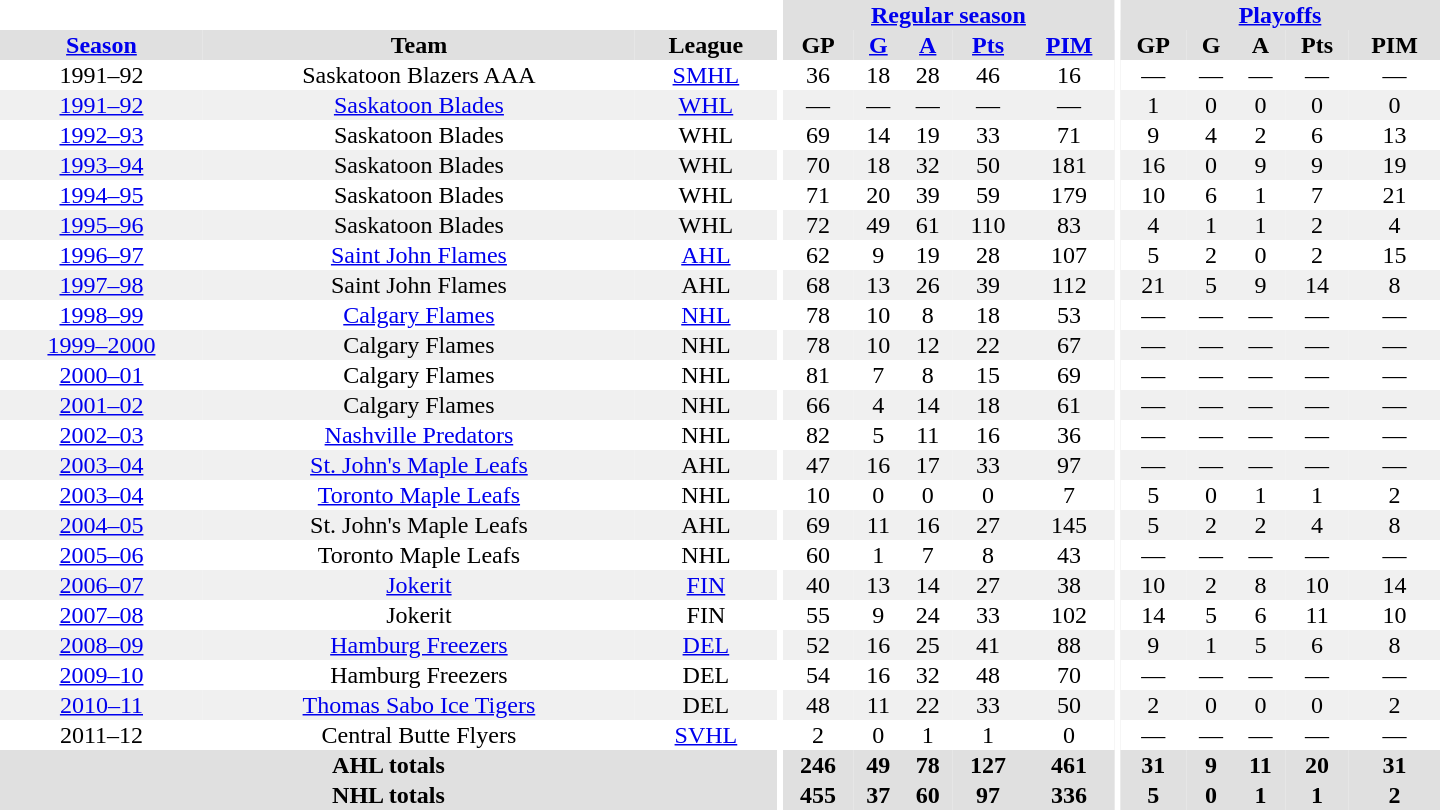<table border="0" cellpadding="1" cellspacing="0" style="text-align:center; width:60em">
<tr bgcolor="#e0e0e0">
<th colspan="3" bgcolor="#ffffff"></th>
<th rowspan="100" bgcolor="#ffffff"></th>
<th colspan="5"><a href='#'>Regular season</a></th>
<th rowspan="100" bgcolor="#ffffff"></th>
<th colspan="5"><a href='#'>Playoffs</a></th>
</tr>
<tr bgcolor="#e0e0e0">
<th><a href='#'>Season</a></th>
<th>Team</th>
<th>League</th>
<th>GP</th>
<th><a href='#'>G</a></th>
<th><a href='#'>A</a></th>
<th><a href='#'>Pts</a></th>
<th><a href='#'>PIM</a></th>
<th>GP</th>
<th>G</th>
<th>A</th>
<th>Pts</th>
<th>PIM</th>
</tr>
<tr>
<td>1991–92</td>
<td>Saskatoon Blazers AAA</td>
<td><a href='#'>SMHL</a></td>
<td>36</td>
<td>18</td>
<td>28</td>
<td>46</td>
<td>16</td>
<td>—</td>
<td>—</td>
<td>—</td>
<td>—</td>
<td>—</td>
</tr>
<tr bgcolor="#f0f0f0">
<td><a href='#'>1991–92</a></td>
<td><a href='#'>Saskatoon Blades</a></td>
<td><a href='#'>WHL</a></td>
<td>—</td>
<td>—</td>
<td>—</td>
<td>—</td>
<td>—</td>
<td>1</td>
<td>0</td>
<td>0</td>
<td>0</td>
<td>0</td>
</tr>
<tr>
<td><a href='#'>1992–93</a></td>
<td>Saskatoon Blades</td>
<td>WHL</td>
<td>69</td>
<td>14</td>
<td>19</td>
<td>33</td>
<td>71</td>
<td>9</td>
<td>4</td>
<td>2</td>
<td>6</td>
<td>13</td>
</tr>
<tr bgcolor="#f0f0f0">
<td><a href='#'>1993–94</a></td>
<td>Saskatoon Blades</td>
<td>WHL</td>
<td>70</td>
<td>18</td>
<td>32</td>
<td>50</td>
<td>181</td>
<td>16</td>
<td>0</td>
<td>9</td>
<td>9</td>
<td>19</td>
</tr>
<tr>
<td><a href='#'>1994–95</a></td>
<td>Saskatoon Blades</td>
<td>WHL</td>
<td>71</td>
<td>20</td>
<td>39</td>
<td>59</td>
<td>179</td>
<td>10</td>
<td>6</td>
<td>1</td>
<td>7</td>
<td>21</td>
</tr>
<tr bgcolor="#f0f0f0">
<td><a href='#'>1995–96</a></td>
<td>Saskatoon Blades</td>
<td>WHL</td>
<td>72</td>
<td>49</td>
<td>61</td>
<td>110</td>
<td>83</td>
<td>4</td>
<td>1</td>
<td>1</td>
<td>2</td>
<td>4</td>
</tr>
<tr>
<td><a href='#'>1996–97</a></td>
<td><a href='#'>Saint John Flames</a></td>
<td><a href='#'>AHL</a></td>
<td>62</td>
<td>9</td>
<td>19</td>
<td>28</td>
<td>107</td>
<td>5</td>
<td>2</td>
<td>0</td>
<td>2</td>
<td>15</td>
</tr>
<tr bgcolor="#f0f0f0">
<td><a href='#'>1997–98</a></td>
<td>Saint John Flames</td>
<td>AHL</td>
<td>68</td>
<td>13</td>
<td>26</td>
<td>39</td>
<td>112</td>
<td>21</td>
<td>5</td>
<td>9</td>
<td>14</td>
<td>8</td>
</tr>
<tr>
<td><a href='#'>1998–99</a></td>
<td><a href='#'>Calgary Flames</a></td>
<td><a href='#'>NHL</a></td>
<td>78</td>
<td>10</td>
<td>8</td>
<td>18</td>
<td>53</td>
<td>—</td>
<td>—</td>
<td>—</td>
<td>—</td>
<td>—</td>
</tr>
<tr bgcolor="#f0f0f0">
<td><a href='#'>1999–2000</a></td>
<td>Calgary Flames</td>
<td>NHL</td>
<td>78</td>
<td>10</td>
<td>12</td>
<td>22</td>
<td>67</td>
<td>—</td>
<td>—</td>
<td>—</td>
<td>—</td>
<td>—</td>
</tr>
<tr>
<td><a href='#'>2000–01</a></td>
<td>Calgary Flames</td>
<td>NHL</td>
<td>81</td>
<td>7</td>
<td>8</td>
<td>15</td>
<td>69</td>
<td>—</td>
<td>—</td>
<td>—</td>
<td>—</td>
<td>—</td>
</tr>
<tr bgcolor="#f0f0f0">
<td><a href='#'>2001–02</a></td>
<td>Calgary Flames</td>
<td>NHL</td>
<td>66</td>
<td>4</td>
<td>14</td>
<td>18</td>
<td>61</td>
<td>—</td>
<td>—</td>
<td>—</td>
<td>—</td>
<td>—</td>
</tr>
<tr>
<td><a href='#'>2002–03</a></td>
<td><a href='#'>Nashville Predators</a></td>
<td>NHL</td>
<td>82</td>
<td>5</td>
<td>11</td>
<td>16</td>
<td>36</td>
<td>—</td>
<td>—</td>
<td>—</td>
<td>—</td>
<td>—</td>
</tr>
<tr bgcolor="#f0f0f0">
<td><a href='#'>2003–04</a></td>
<td><a href='#'>St. John's Maple Leafs</a></td>
<td>AHL</td>
<td>47</td>
<td>16</td>
<td>17</td>
<td>33</td>
<td>97</td>
<td>—</td>
<td>—</td>
<td>—</td>
<td>—</td>
<td>—</td>
</tr>
<tr>
<td><a href='#'>2003–04</a></td>
<td><a href='#'>Toronto Maple Leafs</a></td>
<td>NHL</td>
<td>10</td>
<td>0</td>
<td>0</td>
<td>0</td>
<td>7</td>
<td>5</td>
<td>0</td>
<td>1</td>
<td>1</td>
<td>2</td>
</tr>
<tr bgcolor="#f0f0f0">
<td><a href='#'>2004–05</a></td>
<td>St. John's Maple Leafs</td>
<td>AHL</td>
<td>69</td>
<td>11</td>
<td>16</td>
<td>27</td>
<td>145</td>
<td>5</td>
<td>2</td>
<td>2</td>
<td>4</td>
<td>8</td>
</tr>
<tr>
<td><a href='#'>2005–06</a></td>
<td>Toronto Maple Leafs</td>
<td>NHL</td>
<td>60</td>
<td>1</td>
<td>7</td>
<td>8</td>
<td>43</td>
<td>—</td>
<td>—</td>
<td>—</td>
<td>—</td>
<td>—</td>
</tr>
<tr bgcolor="#f0f0f0">
<td><a href='#'>2006–07</a></td>
<td><a href='#'>Jokerit</a></td>
<td><a href='#'>FIN</a></td>
<td>40</td>
<td>13</td>
<td>14</td>
<td>27</td>
<td>38</td>
<td>10</td>
<td>2</td>
<td>8</td>
<td>10</td>
<td>14</td>
</tr>
<tr>
<td><a href='#'>2007–08</a></td>
<td>Jokerit</td>
<td>FIN</td>
<td>55</td>
<td>9</td>
<td>24</td>
<td>33</td>
<td>102</td>
<td>14</td>
<td>5</td>
<td>6</td>
<td>11</td>
<td>10</td>
</tr>
<tr bgcolor="#f0f0f0">
<td><a href='#'>2008–09</a></td>
<td><a href='#'>Hamburg Freezers</a></td>
<td><a href='#'>DEL</a></td>
<td>52</td>
<td>16</td>
<td>25</td>
<td>41</td>
<td>88</td>
<td>9</td>
<td>1</td>
<td>5</td>
<td>6</td>
<td>8</td>
</tr>
<tr>
<td><a href='#'>2009–10</a></td>
<td>Hamburg Freezers</td>
<td>DEL</td>
<td>54</td>
<td>16</td>
<td>32</td>
<td>48</td>
<td>70</td>
<td>—</td>
<td>—</td>
<td>—</td>
<td>—</td>
<td>—</td>
</tr>
<tr bgcolor="#f0f0f0">
<td><a href='#'>2010–11</a></td>
<td><a href='#'>Thomas Sabo Ice Tigers</a></td>
<td>DEL</td>
<td>48</td>
<td>11</td>
<td>22</td>
<td>33</td>
<td>50</td>
<td>2</td>
<td>0</td>
<td>0</td>
<td>0</td>
<td>2</td>
</tr>
<tr>
<td>2011–12</td>
<td>Central Butte Flyers</td>
<td><a href='#'>SVHL</a></td>
<td>2</td>
<td>0</td>
<td>1</td>
<td>1</td>
<td>0</td>
<td>—</td>
<td>—</td>
<td>—</td>
<td>—</td>
<td>—</td>
</tr>
<tr bgcolor="#e0e0e0">
<th colspan="3">AHL totals</th>
<th>246</th>
<th>49</th>
<th>78</th>
<th>127</th>
<th>461</th>
<th>31</th>
<th>9</th>
<th>11</th>
<th>20</th>
<th>31</th>
</tr>
<tr bgcolor="#e0e0e0">
<th colspan="3">NHL totals</th>
<th>455</th>
<th>37</th>
<th>60</th>
<th>97</th>
<th>336</th>
<th>5</th>
<th>0</th>
<th>1</th>
<th>1</th>
<th>2</th>
</tr>
</table>
